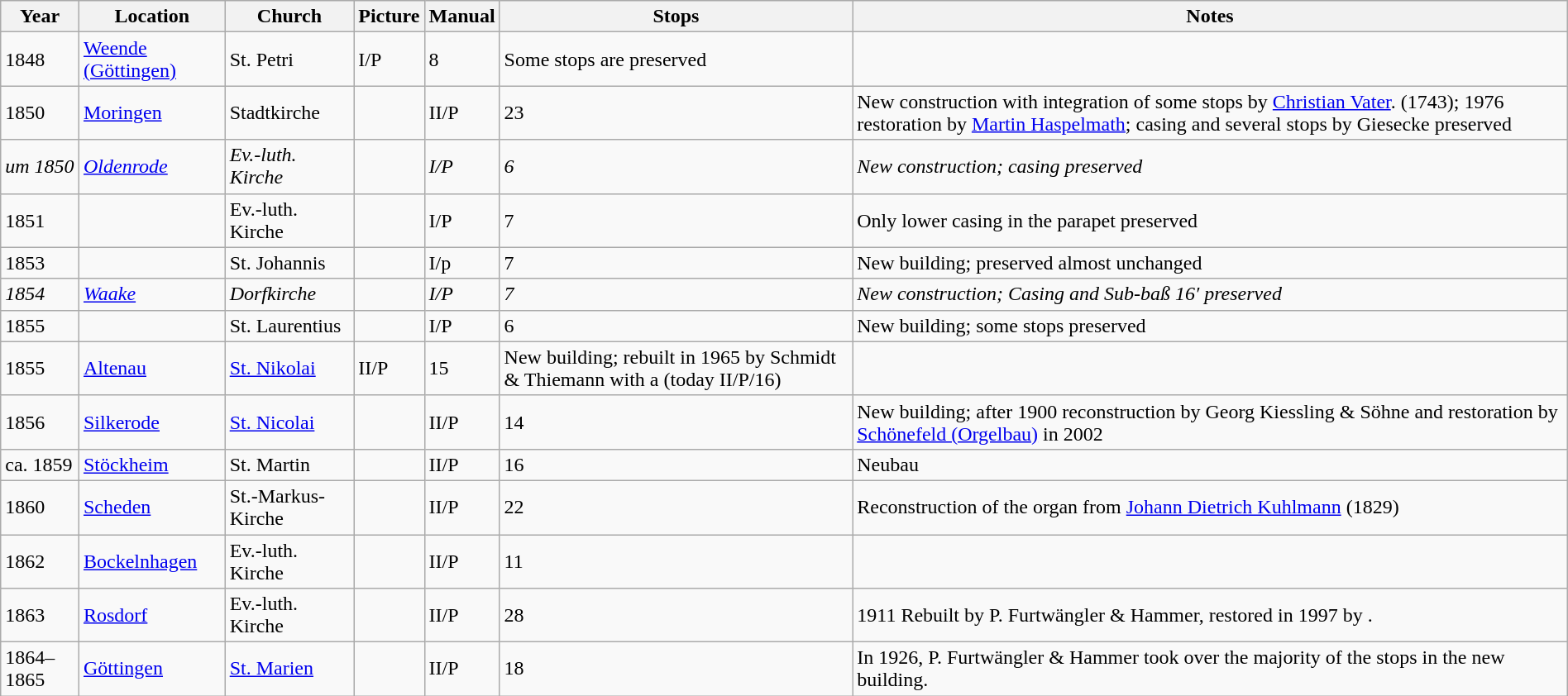<table class="wikitable sortable" width="100%">
<tr class="hintergrundfarbe5">
<th>Year</th>
<th>Location</th>
<th>Church</th>
<th class=unsortable>Picture</th>
<th>Manual</th>
<th>Stops</th>
<th class="unsortable">Notes</th>
</tr>
<tr>
<td>1848</td>
<td><a href='#'>Weende (Göttingen)</a></td>
<td>St. Petri</td>
<td>I/P</td>
<td>8</td>
<td>Some stops are preserved</td>
</tr>
<tr>
<td>1850</td>
<td><a href='#'>Moringen</a></td>
<td>Stadtkirche</td>
<td></td>
<td>II/P</td>
<td>23</td>
<td>New construction with integration of some stops by <a href='#'>Christian Vater</a>.  (1743); 1976 restoration by <a href='#'>Martin Haspelmath</a>; casing and several stops by Giesecke preserved</td>
</tr>
<tr>
<td data-sort-value="1850"><em>um 1850</em></td>
<td><em><a href='#'>Oldenrode</a></em></td>
<td><em>Ev.-luth. Kirche</em></td>
<td></td>
<td><em>I/P</em></td>
<td><em>6</em></td>
<td><em>New construction; casing preserved</em></td>
</tr>
<tr>
<td>1851</td>
<td></td>
<td>Ev.-luth. Kirche</td>
<td></td>
<td>I/P</td>
<td>7</td>
<td>Only lower casing in the parapet preserved</td>
</tr>
<tr>
<td>1853</td>
<td></td>
<td>St. Johannis</td>
<td></td>
<td>I/p</td>
<td>7</td>
<td>New building; preserved almost unchanged</td>
</tr>
<tr>
<td><em>1854</em></td>
<td><em><a href='#'>Waake</a></em></td>
<td><em>Dorfkirche</em></td>
<td></td>
<td><em>I/P</em></td>
<td><em>7</em></td>
<td><em>New construction; Casing and Sub-baß 16′ preserved</em></td>
</tr>
<tr>
<td>1855</td>
<td></td>
<td>St. Laurentius</td>
<td></td>
<td>I/P</td>
<td>6</td>
<td>New building; some stops preserved</td>
</tr>
<tr>
<td>1855</td>
<td><a href='#'>Altenau</a></td>
<td><a href='#'>St. Nikolai</a></td>
<td>II/P</td>
<td>15</td>
<td>New building; rebuilt in 1965 by Schmidt & Thiemann with a  (today II/P/16)</td>
</tr>
<tr>
<td>1856</td>
<td><a href='#'>Silkerode</a></td>
<td><a href='#'>St. Nicolai</a></td>
<td></td>
<td>II/P</td>
<td>14</td>
<td>New building; after 1900 reconstruction by Georg Kiessling & Söhne and restoration by <a href='#'>Schönefeld (Orgelbau)</a> in 2002</td>
</tr>
<tr>
<td>ca. 1859</td>
<td><a href='#'>Stöckheim</a></td>
<td>St. Martin</td>
<td></td>
<td>II/P</td>
<td>16</td>
<td>Neubau</td>
</tr>
<tr>
<td>1860</td>
<td><a href='#'>Scheden</a></td>
<td>St.-Markus-Kirche</td>
<td></td>
<td>II/P</td>
<td>22</td>
<td>Reconstruction of the organ from <a href='#'>Johann Dietrich Kuhlmann</a> (1829)</td>
</tr>
<tr>
<td>1862</td>
<td><a href='#'>Bockelnhagen</a></td>
<td>Ev.-luth. Kirche</td>
<td></td>
<td>II/P</td>
<td>11</td>
<td></td>
</tr>
<tr>
<td>1863</td>
<td><a href='#'>Rosdorf</a></td>
<td>Ev.-luth. Kirche</td>
<td></td>
<td>II/P</td>
<td>28</td>
<td>1911 Rebuilt by P. Furtwängler & Hammer, restored in 1997 by .</td>
</tr>
<tr>
<td>1864–1865</td>
<td><a href='#'>Göttingen</a></td>
<td><a href='#'>St. Marien</a></td>
<td></td>
<td>II/P</td>
<td>18</td>
<td>In 1926, P. Furtwängler & Hammer took over the majority of the stops in the new building. </td>
</tr>
</table>
